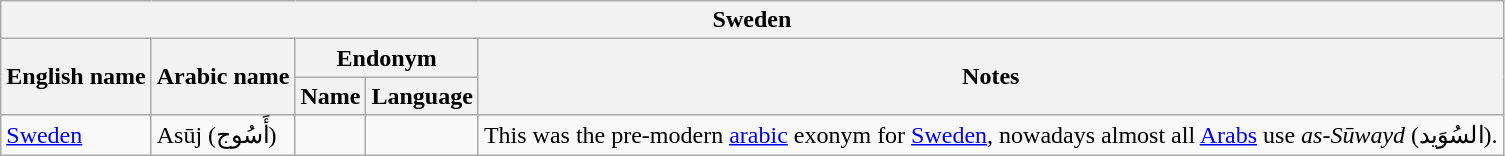<table class="wikitable sortable">
<tr>
<th colspan="5">Sweden</th>
</tr>
<tr>
<th rowspan="2">English name</th>
<th rowspan="2">Arabic name</th>
<th colspan="2">Endonym</th>
<th rowspan="2">Notes</th>
</tr>
<tr>
<th>Name</th>
<th>Language</th>
</tr>
<tr>
<td><a href='#'>Sweden</a></td>
<td>Asūj (أَسُوج)</td>
<td></td>
<td></td>
<td>This was the pre-modern <a href='#'>arabic</a> exonym for <a href='#'>Sweden</a>, nowadays almost all <a href='#'>Arabs</a> use <em>as-Sūwayd</em> (السُوَيد).</td>
</tr>
</table>
